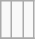<table class="wikitable">
<tr ---->
<td><br></td>
<td><br></td>
<td><br></td>
</tr>
<tr --->
</tr>
</table>
